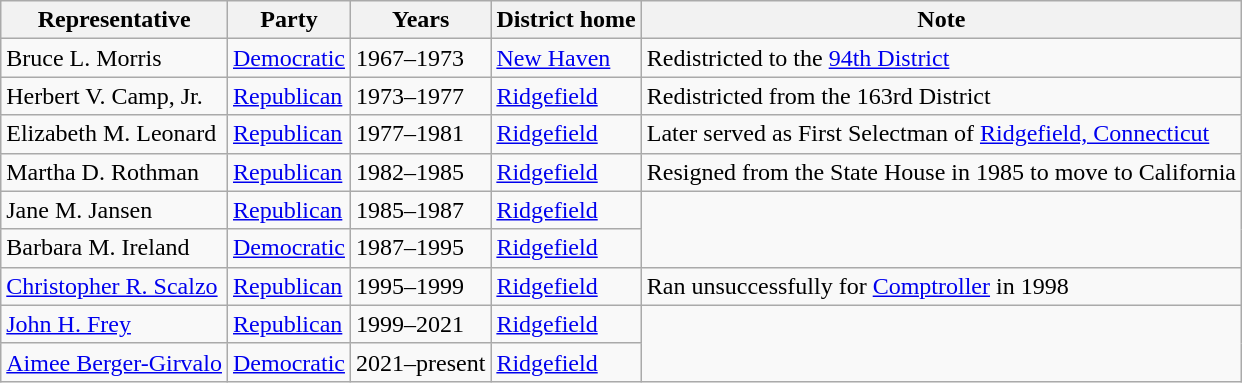<table class=wikitable>
<tr valign=bottom>
<th>Representative</th>
<th>Party</th>
<th>Years</th>
<th>District home</th>
<th>Note</th>
</tr>
<tr>
<td>Bruce L. Morris</td>
<td><a href='#'>Democratic</a></td>
<td>1967–1973</td>
<td><a href='#'>New Haven</a></td>
<td>Redistricted to the <a href='#'>94th District</a></td>
</tr>
<tr>
<td>Herbert V. Camp, Jr.</td>
<td><a href='#'>Republican</a></td>
<td>1973–1977</td>
<td><a href='#'>Ridgefield</a></td>
<td>Redistricted from the 163rd District</td>
</tr>
<tr>
<td>Elizabeth M. Leonard</td>
<td><a href='#'>Republican</a></td>
<td>1977–1981</td>
<td><a href='#'>Ridgefield</a></td>
<td>Later served as First Selectman of <a href='#'>Ridgefield, Connecticut</a></td>
</tr>
<tr>
<td>Martha D. Rothman</td>
<td><a href='#'>Republican</a></td>
<td>1982–1985</td>
<td><a href='#'>Ridgefield</a></td>
<td>Resigned from the State House in 1985 to move to California</td>
</tr>
<tr>
<td>Jane M. Jansen</td>
<td><a href='#'>Republican</a></td>
<td>1985–1987</td>
<td><a href='#'>Ridgefield</a></td>
</tr>
<tr>
<td>Barbara M. Ireland</td>
<td><a href='#'>Democratic</a></td>
<td>1987–1995</td>
<td><a href='#'>Ridgefield</a></td>
</tr>
<tr>
<td><a href='#'>Christopher R. Scalzo</a></td>
<td><a href='#'>Republican</a></td>
<td>1995–1999</td>
<td><a href='#'>Ridgefield</a></td>
<td>Ran unsuccessfully for <a href='#'>Comptroller</a> in 1998</td>
</tr>
<tr>
<td><a href='#'>John H. Frey</a></td>
<td><a href='#'>Republican</a></td>
<td>1999–2021</td>
<td><a href='#'>Ridgefield</a></td>
</tr>
<tr>
<td><a href='#'>Aimee Berger-Girvalo</a></td>
<td><a href='#'>Democratic</a></td>
<td>2021–present</td>
<td><a href='#'>Ridgefield</a></td>
</tr>
</table>
